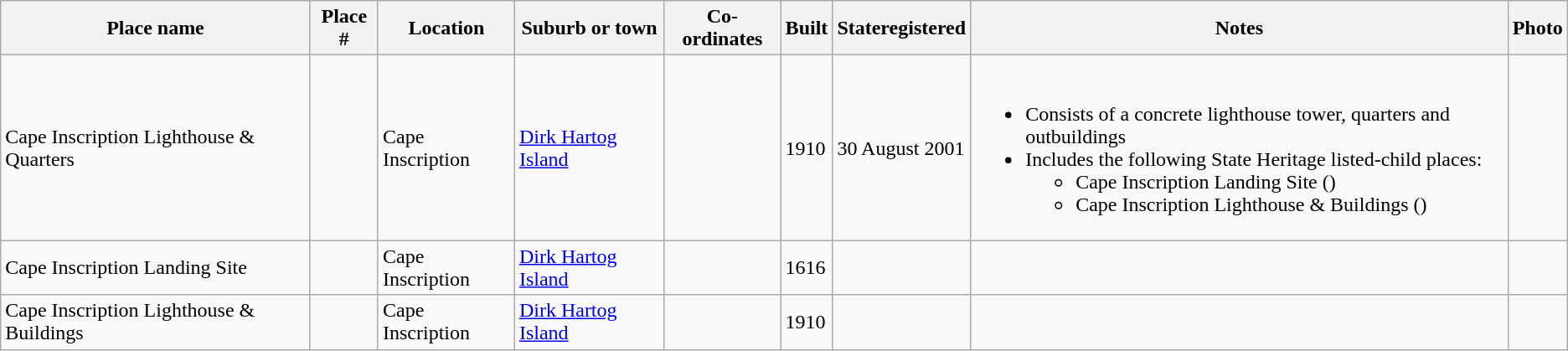<table class="wikitable sortable">
<tr>
<th>Place name</th>
<th>Place #</th>
<th>Location</th>
<th>Suburb or town</th>
<th>Co-ordinates</th>
<th>Built</th>
<th>Stateregistered</th>
<th class="unsortable">Notes</th>
<th class="unsortable">Photo</th>
</tr>
<tr>
<td>Cape Inscription Lighthouse & Quarters</td>
<td></td>
<td>Cape Inscription</td>
<td><a href='#'>Dirk Hartog Island</a></td>
<td></td>
<td>1910</td>
<td>30 August 2001</td>
<td><br><ul><li>Consists of a concrete lighthouse tower, quarters and outbuildings</li><li>Includes the following State Heritage listed-child places:<ul><li>Cape Inscription Landing Site ()</li><li>Cape Inscription Lighthouse & Buildings ()</li></ul></li></ul></td>
<td></td>
</tr>
<tr>
<td>Cape Inscription Landing Site</td>
<td></td>
<td>Cape Inscription</td>
<td><a href='#'>Dirk Hartog Island</a></td>
<td></td>
<td>1616</td>
<td></td>
<td></td>
<td></td>
</tr>
<tr>
<td>Cape Inscription Lighthouse & Buildings</td>
<td></td>
<td>Cape Inscription</td>
<td><a href='#'>Dirk Hartog Island</a></td>
<td></td>
<td>1910</td>
<td></td>
<td></td>
<td></td>
</tr>
</table>
